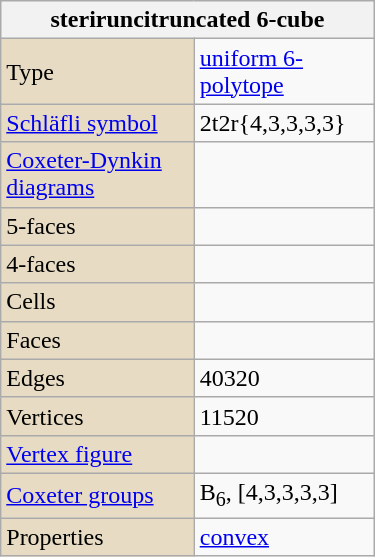<table class="wikitable" align="right" style="margin-left:10px" width="250">
<tr>
<th bgcolor=#e7dcc3 colspan=2>steriruncitruncated 6-cube</th>
</tr>
<tr>
<td bgcolor=#e7dcc3>Type</td>
<td><a href='#'>uniform 6-polytope</a></td>
</tr>
<tr>
<td bgcolor=#e7dcc3><a href='#'>Schläfli symbol</a></td>
<td>2t2r{4,3,3,3,3}</td>
</tr>
<tr>
<td bgcolor=#e7dcc3><a href='#'>Coxeter-Dynkin diagrams</a></td>
<td><br></td>
</tr>
<tr>
<td bgcolor=#e7dcc3>5-faces</td>
<td></td>
</tr>
<tr>
<td bgcolor=#e7dcc3>4-faces</td>
<td></td>
</tr>
<tr>
<td bgcolor=#e7dcc3>Cells</td>
<td></td>
</tr>
<tr>
<td bgcolor=#e7dcc3>Faces</td>
<td></td>
</tr>
<tr>
<td bgcolor=#e7dcc3>Edges</td>
<td>40320</td>
</tr>
<tr>
<td bgcolor=#e7dcc3>Vertices</td>
<td>11520</td>
</tr>
<tr>
<td bgcolor=#e7dcc3><a href='#'>Vertex figure</a></td>
<td></td>
</tr>
<tr>
<td bgcolor=#e7dcc3><a href='#'>Coxeter groups</a></td>
<td>B<sub>6</sub>, [4,3,3,3,3]</td>
</tr>
<tr>
<td bgcolor=#e7dcc3>Properties</td>
<td><a href='#'>convex</a></td>
</tr>
</table>
